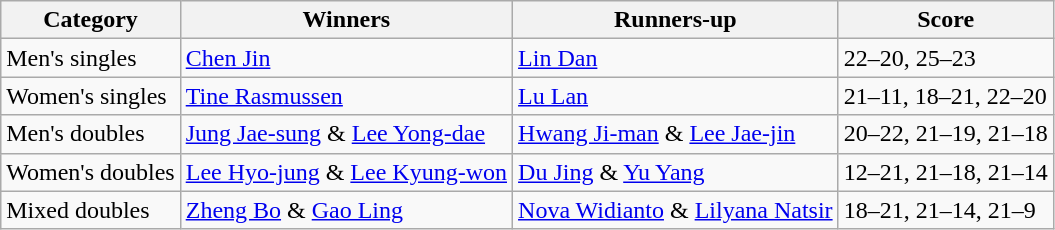<table class=wikitable>
<tr>
<th>Category</th>
<th>Winners</th>
<th>Runners-up</th>
<th>Score</th>
</tr>
<tr>
<td>Men's singles</td>
<td> <a href='#'>Chen Jin</a></td>
<td> <a href='#'>Lin Dan</a></td>
<td>22–20, 25–23</td>
</tr>
<tr>
<td>Women's singles</td>
<td> <a href='#'>Tine Rasmussen</a></td>
<td> <a href='#'>Lu Lan</a></td>
<td>21–11, 18–21, 22–20</td>
</tr>
<tr>
<td>Men's doubles</td>
<td> <a href='#'>Jung Jae-sung</a> & <a href='#'>Lee Yong-dae</a></td>
<td> <a href='#'>Hwang Ji-man</a> & <a href='#'>Lee Jae-jin</a></td>
<td>20–22, 21–19, 21–18</td>
</tr>
<tr>
<td>Women's doubles</td>
<td> <a href='#'>Lee Hyo-jung</a> & <a href='#'>Lee Kyung-won</a></td>
<td> <a href='#'>Du Jing</a> & <a href='#'>Yu Yang</a></td>
<td>12–21, 21–18, 21–14</td>
</tr>
<tr>
<td>Mixed doubles</td>
<td> <a href='#'>Zheng Bo</a> & <a href='#'>Gao Ling</a></td>
<td> <a href='#'>Nova Widianto</a> & <a href='#'>Lilyana Natsir</a></td>
<td>18–21, 21–14, 21–9</td>
</tr>
</table>
